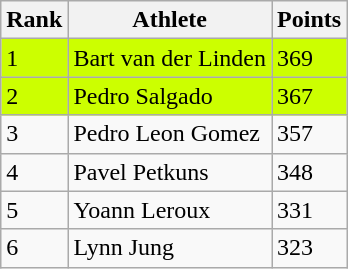<table class="wikitable">
<tr>
<th>Rank</th>
<th>Athlete</th>
<th>Points</th>
</tr>
<tr>
<td style="background:#CCFF00">1</td>
<td style="background:#CCFF00"> Bart van der Linden</td>
<td style="background:#CCFF00">369</td>
</tr>
<tr>
<td style="background:#CCFF00">2</td>
<td style="background:#CCFF00"> Pedro Salgado</td>
<td style="background:#CCFF00">367</td>
</tr>
<tr>
<td>3</td>
<td> Pedro Leon Gomez</td>
<td>357</td>
</tr>
<tr>
<td>4</td>
<td> Pavel Petkuns</td>
<td>348</td>
</tr>
<tr>
<td>5</td>
<td> Yoann Leroux</td>
<td>331</td>
</tr>
<tr>
<td>6</td>
<td> Lynn Jung</td>
<td>323</td>
</tr>
</table>
